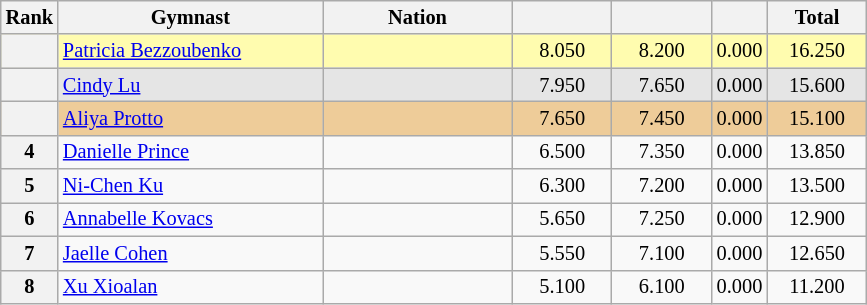<table class="wikitable sortable" style="text-align:center; font-size:85%">
<tr>
<th scope="col" style="width:20px;">Rank</th>
<th ! scope="col" style="width:170px;">Gymnast</th>
<th ! scope="col" style="width:120px;">Nation</th>
<th ! scope="col" style="width:60px;"></th>
<th ! scope="col" style="width:60px;"></th>
<th ! scope="col" style="width:30px;"></th>
<th ! scope="col" style="width:60px;">Total</th>
</tr>
<tr bgcolor=fffcaf>
<th scope=row></th>
<td align=left><a href='#'>Patricia Bezzoubenko</a></td>
<td style="text-align:left;"></td>
<td>8.050</td>
<td>8.200</td>
<td>0.000</td>
<td>16.250</td>
</tr>
<tr bgcolor=e5e5e5>
<th scope=row></th>
<td align=left><a href='#'>Cindy Lu</a></td>
<td style="text-align:left;"></td>
<td>7.950</td>
<td>7.650</td>
<td>0.000</td>
<td>15.600</td>
</tr>
<tr bgcolor=eecc99>
<th scope=row></th>
<td align=left><a href='#'>Aliya Protto</a></td>
<td style="text-align:left;"></td>
<td>7.650</td>
<td>7.450</td>
<td>0.000</td>
<td>15.100</td>
</tr>
<tr>
<th scope=row>4</th>
<td align=left><a href='#'>Danielle Prince</a></td>
<td style="text-align:left;"></td>
<td>6.500</td>
<td>7.350</td>
<td>0.000</td>
<td>13.850</td>
</tr>
<tr>
<th scope=row>5</th>
<td align=left><a href='#'>Ni-Chen Ku</a></td>
<td style="text-align:left;"></td>
<td>6.300</td>
<td>7.200</td>
<td>0.000</td>
<td>13.500</td>
</tr>
<tr>
<th scope=row>6</th>
<td align=left><a href='#'>Annabelle Kovacs</a></td>
<td style="text-align:left;"></td>
<td>5.650</td>
<td>7.250</td>
<td>0.000</td>
<td>12.900</td>
</tr>
<tr>
<th scope=row>7</th>
<td align=left><a href='#'>Jaelle Cohen</a></td>
<td style="text-align:left;"></td>
<td>5.550</td>
<td>7.100</td>
<td>0.000</td>
<td>12.650</td>
</tr>
<tr>
<th scope=row>8</th>
<td align=left><a href='#'>Xu Xioalan</a></td>
<td style="text-align:left;"></td>
<td>5.100</td>
<td>6.100</td>
<td>0.000</td>
<td>11.200</td>
</tr>
</table>
